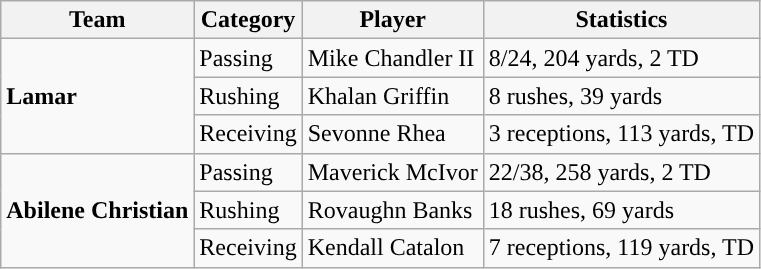<table class="wikitable" style="float: left;">
<tr>
<th>Team</th>
<th>Category</th>
<th>Player</th>
<th>Statistics</th>
</tr>
<tr>
<td rowspan=3><strong>Lamar</strong></td>
<td>Passing</td>
<td>Mike Chandler II</td>
<td>8/24, 204 yards, 2 TD</td>
</tr>
<tr>
<td>Rushing</td>
<td>Khalan Griffin</td>
<td>8 rushes, 39 yards</td>
</tr>
<tr>
<td>Receiving</td>
<td>Sevonne Rhea</td>
<td>3 receptions, 113 yards, TD</td>
</tr>
<tr>
<td rowspan=3><strong>Abilene Christian</strong></td>
<td>Passing</td>
<td>Maverick McIvor</td>
<td>22/38, 258 yards, 2 TD</td>
</tr>
<tr>
<td>Rushing</td>
<td>Rovaughn Banks</td>
<td>18 rushes, 69 yards</td>
</tr>
<tr>
<td>Receiving</td>
<td>Kendall Catalon</td>
<td>7 receptions, 119 yards, TD</td>
</tr>
</table>
